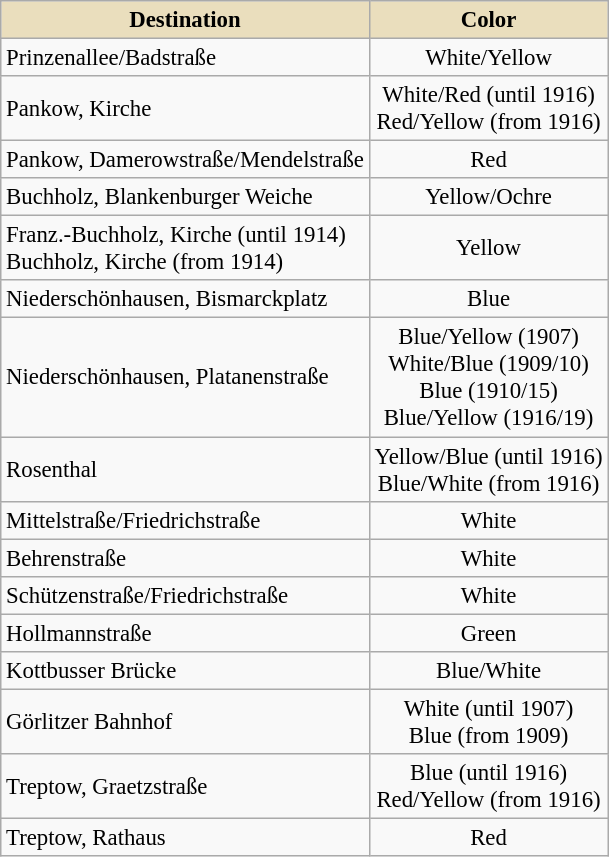<table class="wikitable floatright" style="font-size:95%;">
<tr>
<th style="background:#EADEBD;">Destination</th>
<th style="background:#EADEBD;">Color</th>
</tr>
<tr>
<td>Prinzenallee/Badstraße</td>
<td align="center">White/Yellow</td>
</tr>
<tr>
<td>Pankow, Kirche</td>
<td align="center">White/Red (until 1916)<br>Red/Yellow (from 1916)</td>
</tr>
<tr>
<td>Pankow, Damerowstraße/Mendelstraße</td>
<td align="center">Red</td>
</tr>
<tr>
<td>Buchholz, Blankenburger Weiche</td>
<td align="center">Yellow/Ochre</td>
</tr>
<tr>
<td>Franz.-Buchholz, Kirche (until 1914)<br>Buchholz, Kirche (from 1914)</td>
<td align="center">Yellow</td>
</tr>
<tr>
<td>Niederschönhausen, Bismarckplatz</td>
<td align="center">Blue</td>
</tr>
<tr>
<td>Niederschönhausen, Platanenstraße</td>
<td align="center">Blue/Yellow (1907)<br>White/Blue (1909/10)<br>Blue (1910/15)<br>Blue/Yellow (1916/19)</td>
</tr>
<tr>
<td>Rosenthal</td>
<td align="center">Yellow/Blue (until 1916)<br>Blue/White (from 1916)</td>
</tr>
<tr>
<td>Mittelstraße/Friedrichstraße</td>
<td align="center">White</td>
</tr>
<tr>
<td>Behrenstraße</td>
<td align="center">White</td>
</tr>
<tr>
<td>Schützenstraße/Friedrichstraße</td>
<td align="center">White</td>
</tr>
<tr>
<td>Hollmannstraße</td>
<td align="center">Green</td>
</tr>
<tr>
<td>Kottbusser Brücke</td>
<td align="center">Blue/White</td>
</tr>
<tr>
<td>Görlitzer Bahnhof</td>
<td align="center">White (until 1907)<br>Blue (from 1909)</td>
</tr>
<tr>
<td>Treptow, Graetzstraße</td>
<td align="center">Blue (until 1916)<br>Red/Yellow (from 1916)</td>
</tr>
<tr>
<td>Treptow, Rathaus</td>
<td align="center">Red</td>
</tr>
</table>
